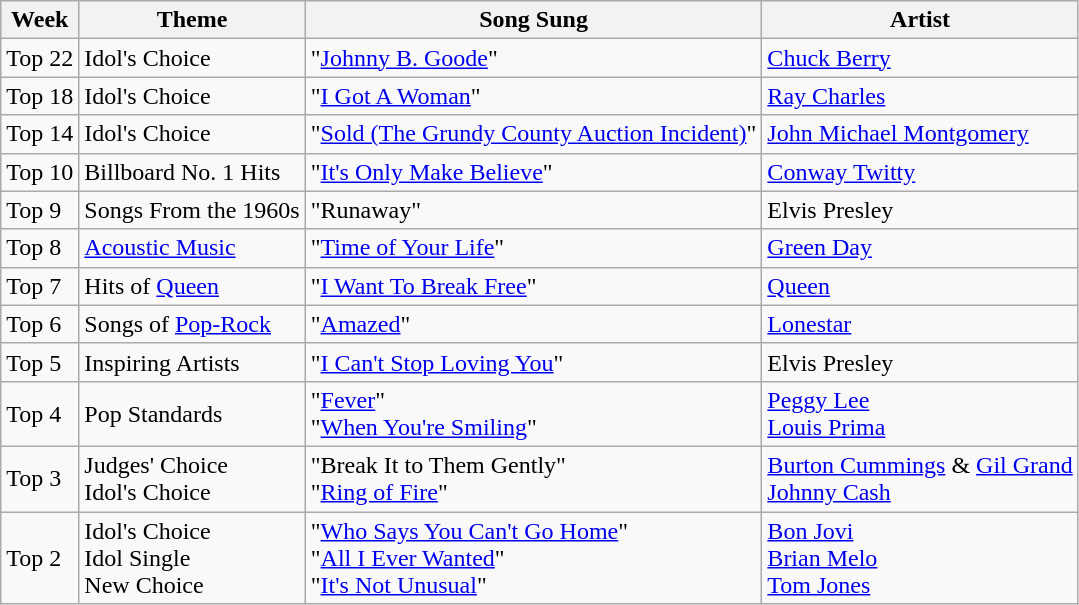<table class="wikitable">
<tr>
<th>Week</th>
<th>Theme</th>
<th>Song Sung</th>
<th>Artist</th>
</tr>
<tr>
<td>Top 22</td>
<td>Idol's Choice</td>
<td>"<a href='#'>Johnny B. Goode</a>"</td>
<td><a href='#'>Chuck Berry</a></td>
</tr>
<tr>
<td>Top 18</td>
<td>Idol's Choice</td>
<td>"<a href='#'>I Got A Woman</a>"</td>
<td><a href='#'>Ray Charles</a></td>
</tr>
<tr>
<td>Top 14</td>
<td>Idol's Choice</td>
<td>"<a href='#'>Sold (The Grundy County Auction Incident)</a>"</td>
<td><a href='#'>John Michael Montgomery</a></td>
</tr>
<tr>
<td>Top 10</td>
<td>Billboard No. 1 Hits</td>
<td>"<a href='#'>It's Only Make Believe</a>"</td>
<td><a href='#'>Conway Twitty</a></td>
</tr>
<tr>
<td>Top 9</td>
<td>Songs From the 1960s</td>
<td>"Runaway"</td>
<td>Elvis Presley</td>
</tr>
<tr>
<td>Top 8</td>
<td><a href='#'>Acoustic Music</a></td>
<td>"<a href='#'>Time of Your Life</a>"</td>
<td><a href='#'>Green Day</a></td>
</tr>
<tr>
<td>Top 7</td>
<td>Hits of <a href='#'>Queen</a></td>
<td>"<a href='#'>I Want To Break Free</a>"</td>
<td><a href='#'>Queen</a></td>
</tr>
<tr>
<td>Top 6</td>
<td>Songs of <a href='#'>Pop-Rock</a></td>
<td>"<a href='#'>Amazed</a>"</td>
<td><a href='#'>Lonestar</a></td>
</tr>
<tr>
<td>Top 5</td>
<td>Inspiring Artists</td>
<td>"<a href='#'>I Can't Stop Loving You</a>"</td>
<td>Elvis Presley</td>
</tr>
<tr>
<td>Top 4</td>
<td>Pop Standards</td>
<td>"<a href='#'>Fever</a>"<br>"<a href='#'>When You're Smiling</a>"</td>
<td><a href='#'>Peggy Lee</a><br><a href='#'>Louis Prima</a></td>
</tr>
<tr>
<td>Top 3</td>
<td>Judges' Choice<br>Idol's Choice</td>
<td>"Break It to Them Gently"<br>"<a href='#'>Ring of Fire</a>"</td>
<td><a href='#'>Burton Cummings</a> & <a href='#'>Gil Grand</a><br><a href='#'>Johnny Cash</a></td>
</tr>
<tr>
<td>Top 2</td>
<td>Idol's Choice<br>Idol Single<br>New Choice</td>
<td>"<a href='#'>Who Says You Can't Go Home</a>"<br>"<a href='#'>All I Ever Wanted</a>"<br>"<a href='#'>It's Not Unusual</a>"</td>
<td><a href='#'>Bon Jovi</a><br><a href='#'>Brian Melo</a><br><a href='#'>Tom Jones</a></td>
</tr>
</table>
